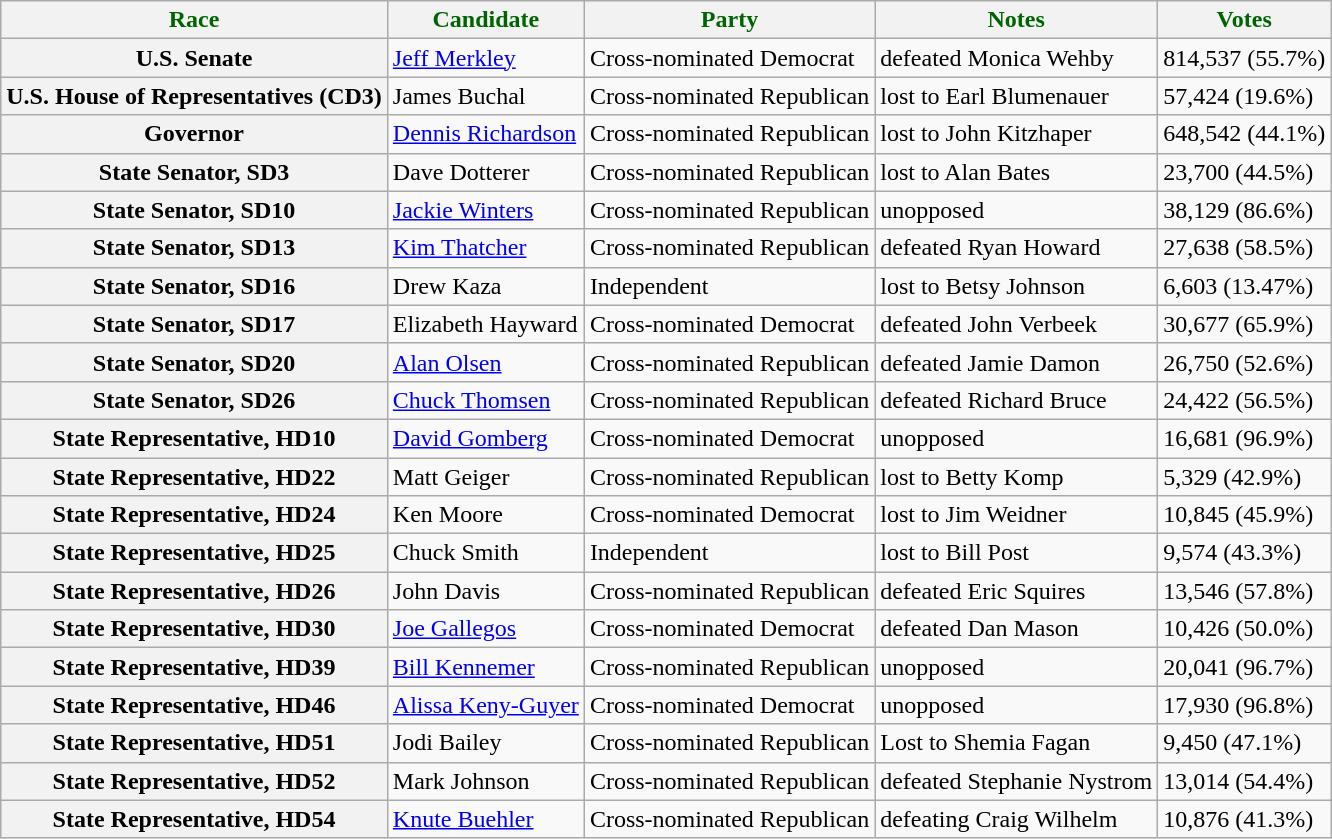<table class="wikitable plainrowheaders">
<tr style="color:darkgreen">
<th scope="col">Race</th>
<th scope="col">Candidate</th>
<th scope="col">Party</th>
<th scope="col">Notes</th>
<th scope="col">Votes</th>
</tr>
<tr>
<th scope="row">U.S. Senate</th>
<td><a href='#'>Jeff Merkley</a></td>
<td>Cross-nominated Democrat</td>
<td>defeated Monica Wehby</td>
<td>814,537 (55.7%)</td>
</tr>
<tr>
<th scope="row">U.S. House of Representatives (CD3)</th>
<td>James Buchal</td>
<td>Cross-nominated Republican</td>
<td>lost to Earl Blumenauer</td>
<td>57,424 (19.6%)</td>
</tr>
<tr>
<th scope="row">Governor</th>
<td><a href='#'>Dennis Richardson</a></td>
<td>Cross-nominated Republican</td>
<td>lost to John Kitzhaper</td>
<td>648,542 (44.1%)</td>
</tr>
<tr>
<th scope="row">State Senator, SD3</th>
<td>Dave Dotterer</td>
<td>Cross-nominated Republican</td>
<td>lost to Alan Bates</td>
<td>23,700 (44.5%)</td>
</tr>
<tr>
<th scope="row">State Senator, SD10</th>
<td><a href='#'>Jackie Winters</a></td>
<td>Cross-nominated Republican</td>
<td>unopposed</td>
<td>38,129 (86.6%)</td>
</tr>
<tr>
<th scope="row">State Senator, SD13</th>
<td><a href='#'>Kim Thatcher</a></td>
<td>Cross-nominated Republican</td>
<td>defeated Ryan Howard</td>
<td>27,638 (58.5%)</td>
</tr>
<tr>
<th scope="row">State Senator, SD16</th>
<td>Drew Kaza</td>
<td>Independent</td>
<td>lost to Betsy Johnson</td>
<td>6,603 (13.47%)</td>
</tr>
<tr>
<th scope="row">State Senator, SD17</th>
<td>Elizabeth Hayward</td>
<td>Cross-nominated Democrat</td>
<td>defeated John Verbeek</td>
<td>30,677 (65.9%)</td>
</tr>
<tr>
<th scope="row">State Senator, SD20</th>
<td><a href='#'>Alan Olsen</a></td>
<td>Cross-nominated Republican</td>
<td>defeated Jamie Damon</td>
<td>26,750 (52.6%)</td>
</tr>
<tr>
<th scope="row">State Senator, SD26</th>
<td><a href='#'>Chuck Thomsen</a></td>
<td>Cross-nominated Republican</td>
<td>defeated Richard Bruce</td>
<td>24,422 (56.5%)</td>
</tr>
<tr>
<th scope="row">State Representative, HD10</th>
<td><a href='#'>David Gomberg</a></td>
<td>Cross-nominated Democrat</td>
<td>unopposed</td>
<td>16,681 (96.9%)</td>
</tr>
<tr>
<th scope="row">State Representative, HD22</th>
<td>Matt Geiger</td>
<td>Cross-nominated Republican</td>
<td>lost to Betty Komp</td>
<td>5,329 (42.9%)</td>
</tr>
<tr>
<th scope="row">State Representative, HD24</th>
<td>Ken Moore</td>
<td>Cross-nominated Democrat</td>
<td>lost to Jim Weidner</td>
<td>10,845 (45.9%)</td>
</tr>
<tr>
<th scope="row">State Representative, HD25</th>
<td>Chuck Smith</td>
<td>Independent</td>
<td>lost to Bill Post</td>
<td>9,574 (43.3%)</td>
</tr>
<tr>
<th scope="row">State Representative, HD26</th>
<td>John Davis</td>
<td>Cross-nominated Republican</td>
<td>defeated Eric Squires</td>
<td>13,546 (57.8%)</td>
</tr>
<tr>
<th scope="row">State Representative, HD30</th>
<td><a href='#'>Joe Gallegos</a></td>
<td>Cross-nominated Democrat</td>
<td>defeated Dan Mason</td>
<td>10,426 (50.0%)</td>
</tr>
<tr>
<th scope="row">State Representative, HD39</th>
<td><a href='#'>Bill Kennemer</a></td>
<td>Cross-nominated Republican</td>
<td>unopposed</td>
<td>20,041 (96.7%)</td>
</tr>
<tr>
<th scope="row">State Representative, HD46</th>
<td><a href='#'>Alissa Keny-Guyer</a></td>
<td>Cross-nominated Democrat</td>
<td>unopposed</td>
<td>17,930 (96.8%)</td>
</tr>
<tr>
<th scope="row">State Representative, HD51</th>
<td>Jodi Bailey</td>
<td>Cross-nominated Republican</td>
<td>Lost to Shemia Fagan</td>
<td>9,450 (47.1%)</td>
</tr>
<tr>
<th scope="row">State Representative, HD52</th>
<td>Mark Johnson</td>
<td>Cross-nominated Republican</td>
<td>defeated Stephanie Nystrom</td>
<td>13,014 (54.4%)</td>
</tr>
<tr>
<th scope="row">State Representative, HD54</th>
<td><a href='#'>Knute Buehler</a></td>
<td>Cross-nominated Republican</td>
<td>defeating Craig Wilhelm</td>
<td>10,876 (41.3%)</td>
</tr>
</table>
